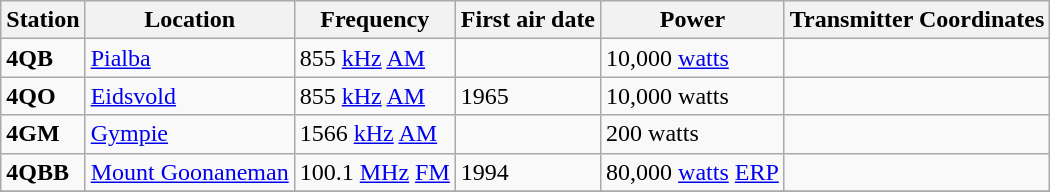<table class="wikitable">
<tr>
<th>Station</th>
<th>Location</th>
<th>Frequency</th>
<th>First air date</th>
<th>Power</th>
<th>Transmitter Coordinates</th>
</tr>
<tr style="vertical-align: top; text-align: left;">
<td><strong>4QB</strong></td>
<td><a href='#'>Pialba</a></td>
<td>855 <a href='#'>kHz</a> <a href='#'>AM</a></td>
<td></td>
<td>10,000 <a href='#'>watts</a></td>
<td></td>
</tr>
<tr style="vertical-align: top; text-align: left;">
<td><strong>4QO</strong></td>
<td><a href='#'>Eidsvold</a></td>
<td>855 <a href='#'>kHz</a> <a href='#'>AM</a></td>
<td>1965</td>
<td>10,000 watts</td>
<td></td>
</tr>
<tr style="vertical-align: top; text-align: left;">
<td><strong>4GM</strong></td>
<td><a href='#'>Gympie</a></td>
<td>1566 <a href='#'>kHz</a> <a href='#'>AM</a></td>
<td></td>
<td>200 watts</td>
<td></td>
</tr>
<tr style="vertical-align: top; text-align: left;">
<td><strong>4QBB</strong></td>
<td><a href='#'>Mount Goonaneman</a></td>
<td>100.1 <a href='#'>MHz</a> <a href='#'>FM</a></td>
<td>1994</td>
<td>80,000 <a href='#'>watts</a> <a href='#'>ERP</a></td>
<td></td>
</tr>
<tr style="vertical-align: top; text-align: left;">
</tr>
</table>
